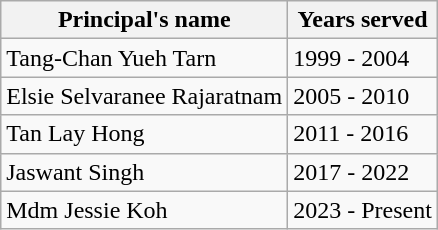<table class="wikitable">
<tr>
<th>Principal's name</th>
<th>Years served</th>
</tr>
<tr>
<td>Tang-Chan Yueh Tarn</td>
<td>1999 - 2004</td>
</tr>
<tr>
<td>Elsie Selvaranee Rajaratnam</td>
<td>2005 - 2010</td>
</tr>
<tr>
<td>Tan Lay Hong</td>
<td>2011 - 2016</td>
</tr>
<tr>
<td>Jaswant Singh</td>
<td>2017 - 2022</td>
</tr>
<tr>
<td>Mdm Jessie Koh</td>
<td>2023 - Present</td>
</tr>
</table>
